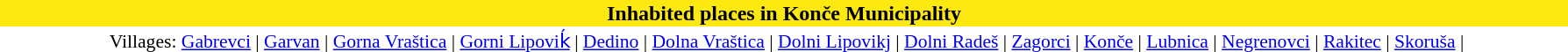<table class="toccolours" style="margin: 0 2em 0 2em;">
<tr>
<th style="background:#FDE910" width="100%">Inhabited places in <strong>Konče Municipality</strong></th>
<th></th>
</tr>
<tr>
<td align="center" style="font-size: 90%;" colspan="3">Villages: <a href='#'>Gabrevci</a> | <a href='#'>Garvan</a> | <a href='#'>Gorna Vraštica</a> | <a href='#'>Gorni Lipoviḱ</a> | <a href='#'>Dedino</a> | <a href='#'>Dolna Vraštica</a> | <a href='#'>Dolni Lipovikj</a> | <a href='#'>Dolni Radeš</a> | <a href='#'>Zagorci</a> | <a href='#'>Konče</a> | <a href='#'>Lubnica</a> | <a href='#'>Negrenovci</a> | <a href='#'>Rakitec</a> | <a href='#'>Skoruša</a> |</td>
</tr>
</table>
